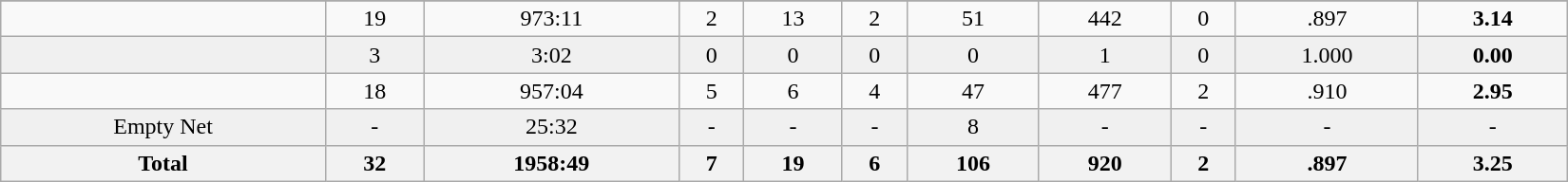<table class="wikitable sortable" width =1100>
<tr align="center">
</tr>
<tr align="center" bgcolor="">
<td></td>
<td>19</td>
<td>973:11</td>
<td>2</td>
<td>13</td>
<td>2</td>
<td>51</td>
<td>442</td>
<td>0</td>
<td>.897</td>
<td><strong>3.14</strong></td>
</tr>
<tr align="center" bgcolor="f0f0f0">
<td></td>
<td>3</td>
<td>3:02</td>
<td>0</td>
<td>0</td>
<td>0</td>
<td>0</td>
<td>1</td>
<td>0</td>
<td>1.000</td>
<td><strong>0.00</strong></td>
</tr>
<tr align="center" bgcolor="">
<td></td>
<td>18</td>
<td>957:04</td>
<td>5</td>
<td>6</td>
<td>4</td>
<td>47</td>
<td>477</td>
<td>2</td>
<td>.910</td>
<td><strong>2.95</strong></td>
</tr>
<tr align="center" bgcolor="f0f0f0">
<td>Empty Net</td>
<td>-</td>
<td>25:32</td>
<td>-</td>
<td>-</td>
<td>-</td>
<td>8</td>
<td>-</td>
<td>-</td>
<td>-</td>
<td>-</td>
</tr>
<tr>
<th>Total</th>
<th>32</th>
<th>1958:49</th>
<th>7</th>
<th>19</th>
<th>6</th>
<th>106</th>
<th>920</th>
<th>2</th>
<th>.897</th>
<th>3.25</th>
</tr>
</table>
